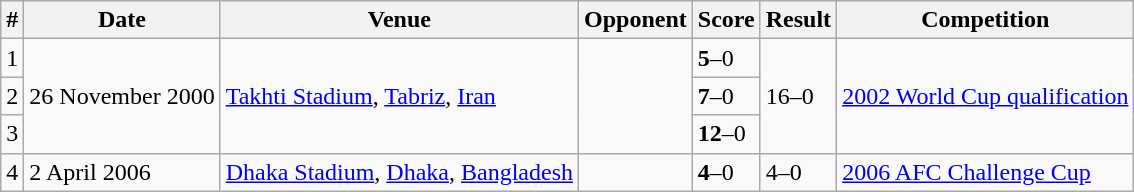<table class="wikitable">
<tr>
<th>#</th>
<th>Date</th>
<th>Venue</th>
<th>Opponent</th>
<th>Score</th>
<th>Result</th>
<th>Competition</th>
</tr>
<tr>
<td>1</td>
<td rowspan="3">26 November 2000</td>
<td rowspan="3"><a href='#'>Takhti Stadium</a>, <a href='#'>Tabriz</a>, <a href='#'>Iran</a></td>
<td rowspan="3"></td>
<td><strong>5</strong>–0</td>
<td rowspan="3">16–0</td>
<td rowspan="3"><a href='#'>2002 World Cup qualification</a></td>
</tr>
<tr>
<td>2</td>
<td><strong>7</strong>–0</td>
</tr>
<tr>
<td>3</td>
<td><strong>12</strong>–0</td>
</tr>
<tr>
<td>4</td>
<td>2 April 2006</td>
<td><a href='#'>Dhaka Stadium</a>, <a href='#'>Dhaka</a>, <a href='#'>Bangladesh</a></td>
<td></td>
<td><strong>4</strong>–0</td>
<td>4–0</td>
<td><a href='#'>2006 AFC Challenge Cup</a></td>
</tr>
</table>
